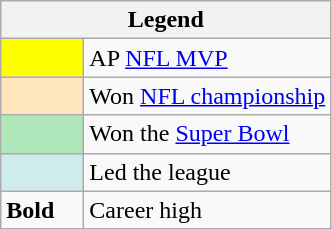<table class="wikitable mw-collapsible mw-collapsed">
<tr>
<th colspan="2">Legend</th>
</tr>
<tr>
<td style="background:#ffff00; width:3em;"></td>
<td>AP <a href='#'>NFL MVP</a></td>
</tr>
<tr>
<td style="background:#ffe6bd; width:3em;"></td>
<td>Won <a href='#'>NFL championship</a></td>
</tr>
<tr>
<td style="background:#afe6ba; width:3em;"></td>
<td>Won the <a href='#'>Super Bowl</a></td>
</tr>
<tr>
<td style="background:#cfecec; width:3em;"></td>
<td>Led the league</td>
</tr>
<tr>
<td><strong>Bold</strong></td>
<td>Career high</td>
</tr>
</table>
